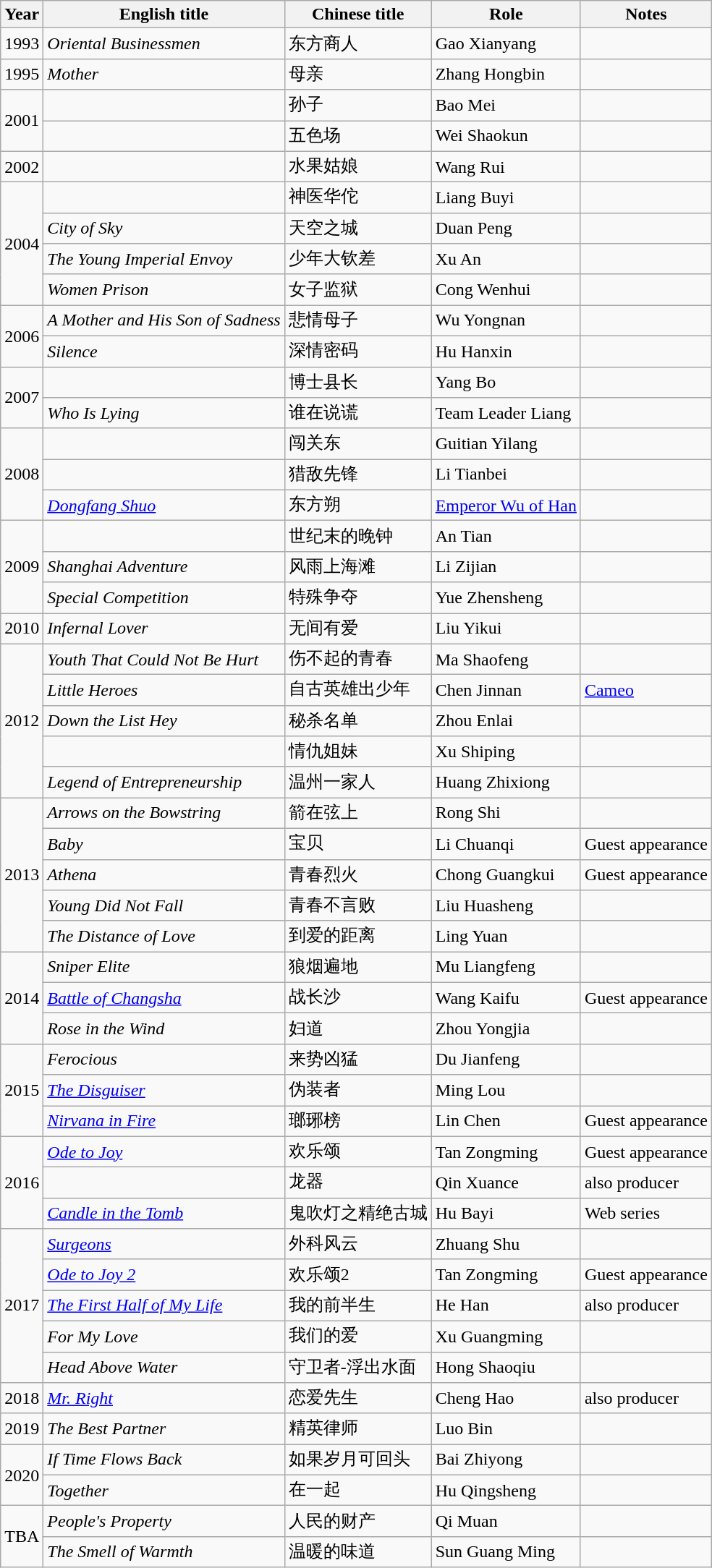<table class="wikitable">
<tr>
<th>Year</th>
<th>English title</th>
<th>Chinese title</th>
<th>Role</th>
<th>Notes</th>
</tr>
<tr>
<td>1993</td>
<td><em>Oriental Businessmen</em></td>
<td>东方商人</td>
<td>Gao Xianyang</td>
<td></td>
</tr>
<tr>
<td>1995</td>
<td><em>Mother</em></td>
<td>母亲</td>
<td>Zhang Hongbin</td>
<td></td>
</tr>
<tr>
<td rowspan=2>2001</td>
<td></td>
<td>孙子</td>
<td>Bao Mei</td>
<td></td>
</tr>
<tr>
<td></td>
<td>五色场</td>
<td>Wei Shaokun</td>
<td></td>
</tr>
<tr>
<td>2002</td>
<td></td>
<td>水果姑娘</td>
<td>Wang Rui</td>
<td></td>
</tr>
<tr>
<td rowspan="4">2004</td>
<td></td>
<td>神医华佗</td>
<td>Liang Buyi</td>
<td></td>
</tr>
<tr>
<td><em>City of Sky</em></td>
<td>天空之城</td>
<td>Duan Peng</td>
<td></td>
</tr>
<tr>
<td><em>The Young Imperial Envoy</em></td>
<td>少年大钦差</td>
<td>Xu An</td>
<td></td>
</tr>
<tr>
<td><em>Women Prison</em></td>
<td>女子监狱</td>
<td>Cong Wenhui</td>
<td></td>
</tr>
<tr>
<td rowspan="2">2006</td>
<td><em>A Mother and His Son of Sadness</em></td>
<td>悲情母子</td>
<td>Wu Yongnan</td>
<td></td>
</tr>
<tr>
<td><em>Silence</em></td>
<td>深情密码</td>
<td>Hu Hanxin</td>
<td></td>
</tr>
<tr>
<td rowspan="2">2007</td>
<td></td>
<td>博士县长</td>
<td>Yang Bo</td>
<td></td>
</tr>
<tr>
<td><em>Who Is Lying</em></td>
<td>谁在说谎</td>
<td>Team Leader Liang</td>
<td></td>
</tr>
<tr>
<td rowspan="3">2008</td>
<td></td>
<td>闯关东</td>
<td>Guitian Yilang</td>
<td></td>
</tr>
<tr>
<td></td>
<td>猎敌先锋</td>
<td>Li Tianbei</td>
<td></td>
</tr>
<tr>
<td><em><a href='#'>Dongfang Shuo</a></em></td>
<td>东方朔</td>
<td><a href='#'>Emperor Wu of Han</a></td>
<td></td>
</tr>
<tr>
<td rowspan="3">2009</td>
<td></td>
<td>世纪末的晚钟</td>
<td>An Tian</td>
<td></td>
</tr>
<tr>
<td><em>Shanghai Adventure</em></td>
<td>风雨上海滩</td>
<td>Li Zijian</td>
<td></td>
</tr>
<tr>
<td><em>Special Competition</em></td>
<td>特殊争夺</td>
<td>Yue Zhensheng</td>
<td></td>
</tr>
<tr>
<td>2010</td>
<td><em>Infernal Lover</em></td>
<td>无间有爱</td>
<td>Liu Yikui</td>
<td></td>
</tr>
<tr>
<td rowspan="5">2012</td>
<td><em>Youth That Could Not Be Hurt</em></td>
<td>伤不起的青春</td>
<td>Ma Shaofeng</td>
<td></td>
</tr>
<tr>
<td><em>Little Heroes</em></td>
<td>自古英雄出少年</td>
<td>Chen Jinnan</td>
<td><a href='#'>Cameo</a></td>
</tr>
<tr>
<td><em>Down the List Hey</em></td>
<td>秘杀名单</td>
<td>Zhou Enlai</td>
<td></td>
</tr>
<tr>
<td></td>
<td>情仇姐妹</td>
<td>Xu Shiping</td>
<td></td>
</tr>
<tr>
<td><em>Legend of Entrepreneurship</em></td>
<td>温州一家人</td>
<td>Huang Zhixiong</td>
<td></td>
</tr>
<tr>
<td rowspan="5">2013</td>
<td><em>Arrows on the Bowstring</em></td>
<td>箭在弦上</td>
<td>Rong Shi</td>
<td></td>
</tr>
<tr>
<td><em>Baby</em></td>
<td>宝贝</td>
<td>Li Chuanqi</td>
<td>Guest appearance</td>
</tr>
<tr>
<td><em>Athena</em></td>
<td>青春烈火</td>
<td>Chong Guangkui</td>
<td>Guest appearance</td>
</tr>
<tr>
<td><em>Young Did Not Fall</em></td>
<td>青春不言败</td>
<td>Liu Huasheng</td>
<td></td>
</tr>
<tr>
<td><em>The Distance of Love</em></td>
<td>到爱的距离</td>
<td>Ling Yuan</td>
<td></td>
</tr>
<tr>
<td rowspan="3">2014</td>
<td><em>Sniper Elite</em></td>
<td>狼烟遍地</td>
<td>Mu Liangfeng</td>
<td></td>
</tr>
<tr>
<td><em><a href='#'>Battle of Changsha</a></em></td>
<td>战长沙</td>
<td>Wang Kaifu</td>
<td>Guest appearance</td>
</tr>
<tr>
<td><em>Rose in the Wind</em></td>
<td>妇道</td>
<td>Zhou Yongjia</td>
<td></td>
</tr>
<tr>
<td rowspan="3">2015</td>
<td><em>Ferocious</em></td>
<td>来势凶猛</td>
<td>Du Jianfeng</td>
<td></td>
</tr>
<tr>
<td><em><a href='#'>The Disguiser</a></em></td>
<td>伪装者</td>
<td>Ming Lou</td>
<td></td>
</tr>
<tr>
<td><em><a href='#'>Nirvana in Fire</a></em></td>
<td>瑯琊榜</td>
<td>Lin Chen</td>
<td>Guest appearance</td>
</tr>
<tr>
<td rowspan="3">2016</td>
<td><em><a href='#'>Ode to Joy</a></em></td>
<td>欢乐颂</td>
<td>Tan Zongming</td>
<td>Guest appearance</td>
</tr>
<tr>
<td></td>
<td>龙器</td>
<td>Qin Xuance</td>
<td>also producer</td>
</tr>
<tr>
<td><em><a href='#'>Candle in the Tomb</a></em></td>
<td>鬼吹灯之精绝古城</td>
<td>Hu Bayi</td>
<td>Web series</td>
</tr>
<tr>
<td rowspan=5>2017</td>
<td><em><a href='#'>Surgeons</a></em></td>
<td>外科风云</td>
<td>Zhuang Shu</td>
<td></td>
</tr>
<tr>
<td><em><a href='#'>Ode to Joy 2</a></em></td>
<td>欢乐颂2</td>
<td>Tan Zongming</td>
<td>Guest appearance</td>
</tr>
<tr>
<td><em><a href='#'>The First Half of My Life</a></em></td>
<td>我的前半生</td>
<td>He Han</td>
<td>also producer</td>
</tr>
<tr>
<td><em>For My Love</em></td>
<td>我们的爱</td>
<td>Xu Guangming</td>
<td></td>
</tr>
<tr>
<td><em>Head Above Water</em></td>
<td>守卫者-浮出水面</td>
<td>Hong Shaoqiu</td>
<td></td>
</tr>
<tr>
<td>2018</td>
<td><em><a href='#'>Mr. Right</a></em></td>
<td>恋爱先生</td>
<td>Cheng Hao</td>
<td>also producer</td>
</tr>
<tr>
<td>2019</td>
<td><em>The Best Partner</em></td>
<td>精英律师</td>
<td>Luo Bin</td>
<td></td>
</tr>
<tr>
<td rowspan=2>2020</td>
<td><em>If Time Flows Back</em></td>
<td>如果岁月可回头</td>
<td>Bai Zhiyong</td>
<td></td>
</tr>
<tr>
<td><em>Together</em></td>
<td>在一起</td>
<td>Hu Qingsheng</td>
<td></td>
</tr>
<tr>
<td rowspan=4>TBA</td>
<td><em>People's Property</em></td>
<td>人民的财产</td>
<td>Qi Muan</td>
<td></td>
</tr>
<tr>
<td><em>The Smell of Warmth</em></td>
<td>温暖的味道</td>
<td>Sun Guang Ming</td>
<td></td>
</tr>
</table>
